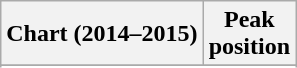<table class="wikitable sortable plainrowheaders" style="text-align:center">
<tr>
<th scope="col">Chart (2014–2015)</th>
<th scope="col">Peak<br>position</th>
</tr>
<tr>
</tr>
<tr>
</tr>
<tr>
</tr>
</table>
